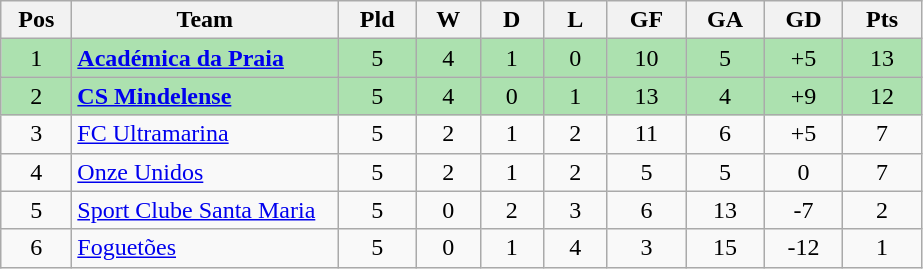<table class="wikitable" style="text-align: center;">
<tr>
<th style="width: 40px;">Pos</th>
<th style="width: 170px;">Team</th>
<th style="width: 45px;">Pld</th>
<th style="width: 35px;">W</th>
<th style="width: 35px;">D</th>
<th style="width: 35px;">L</th>
<th style="width: 45px;">GF</th>
<th style="width: 45px;">GA</th>
<th style="width: 45px;">GD</th>
<th style="width: 45px;">Pts</th>
</tr>
<tr style="background:#ACE1AF;">
<td>1</td>
<td style="text-align: left;"><strong><a href='#'>Académica da Praia</a></strong></td>
<td>5</td>
<td>4</td>
<td>1</td>
<td>0</td>
<td>10</td>
<td>5</td>
<td>+5</td>
<td>13</td>
</tr>
<tr style="background:#ACE1AF;">
<td>2</td>
<td style="text-align: left;"><strong><a href='#'>CS Mindelense</a></strong></td>
<td>5</td>
<td>4</td>
<td>0</td>
<td>1</td>
<td>13</td>
<td>4</td>
<td>+9</td>
<td>12</td>
</tr>
<tr>
<td>3</td>
<td style="text-align: left;"><a href='#'>FC Ultramarina</a></td>
<td>5</td>
<td>2</td>
<td>1</td>
<td>2</td>
<td>11</td>
<td>6</td>
<td>+5</td>
<td>7</td>
</tr>
<tr>
<td>4</td>
<td style="text-align: left;"><a href='#'>Onze Unidos</a></td>
<td>5</td>
<td>2</td>
<td>1</td>
<td>2</td>
<td>5</td>
<td>5</td>
<td>0</td>
<td>7</td>
</tr>
<tr>
<td>5</td>
<td style="text-align: left;"><a href='#'>Sport Clube Santa Maria</a></td>
<td>5</td>
<td>0</td>
<td>2</td>
<td>3</td>
<td>6</td>
<td>13</td>
<td>-7</td>
<td>2</td>
</tr>
<tr>
<td>6</td>
<td style="text-align: left;"><a href='#'>Foguetões</a></td>
<td>5</td>
<td>0</td>
<td>1</td>
<td>4</td>
<td>3</td>
<td>15</td>
<td>-12</td>
<td>1</td>
</tr>
</table>
